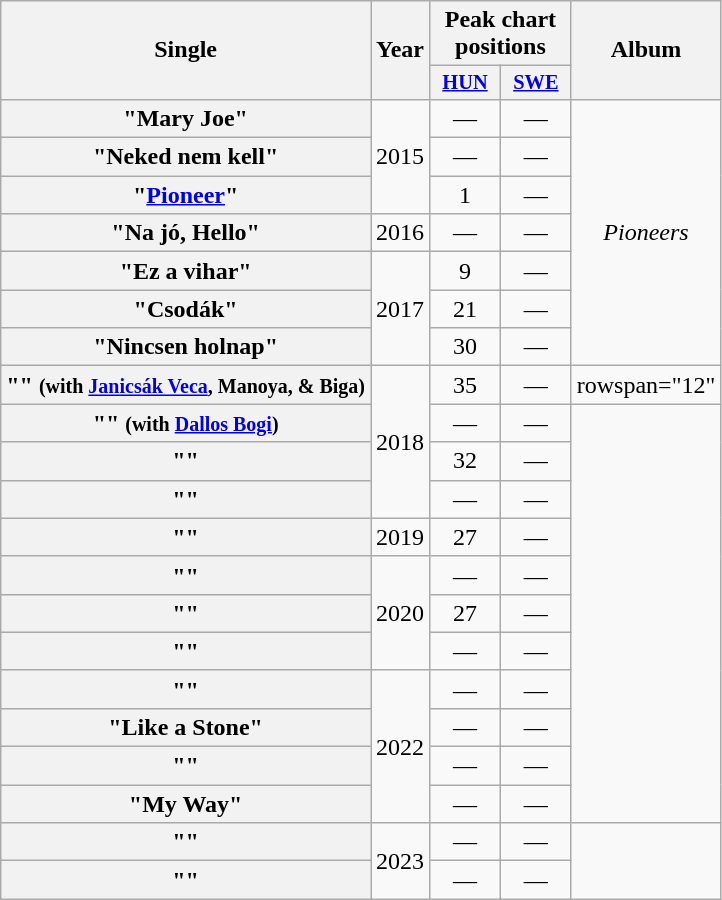<table class="wikitable plainrowheaders" style="text-align:center;">
<tr>
<th scope="col" rowspan="2">Single</th>
<th scope="col" rowspan="2">Year</th>
<th scope="col" colspan="2">Peak chart positions</th>
<th scope="col" rowspan="2">Album</th>
</tr>
<tr>
<th scope="col" style="width:3em;font-size:85%;"><a href='#'>HUN</a><br></th>
<th scope="col" style="width:3em;font-size:85%;"><a href='#'>SWE</a></th>
</tr>
<tr>
<th scope="row">"Mary Joe"</th>
<td rowspan="3">2015</td>
<td>—</td>
<td>—</td>
<td rowspan="7"><em>Pioneers</em></td>
</tr>
<tr>
<th scope="row">"Neked nem kell"</th>
<td>—</td>
<td>—</td>
</tr>
<tr>
<th scope="row">"<a href='#'>Pioneer</a>"</th>
<td>1</td>
<td>—</td>
</tr>
<tr>
<th scope="row">"Na jó, Hello"</th>
<td rowspan="1">2016</td>
<td>—</td>
<td>—</td>
</tr>
<tr>
<th scope="row">"Ez a vihar"</th>
<td rowspan="3">2017</td>
<td>9</td>
<td>—</td>
</tr>
<tr>
<th scope="row">"Csodák"</th>
<td>21</td>
<td>—</td>
</tr>
<tr>
<th scope="row">"Nincsen holnap"</th>
<td>30</td>
<td>—</td>
</tr>
<tr>
<th scope="row">"" <small>(with <a href='#'>Janicsák Veca</a>, Manoya, & Biga)</small></th>
<td rowspan="4">2018</td>
<td>35</td>
<td>—</td>
<td>rowspan="12" </td>
</tr>
<tr>
<th scope="row">"" <small>(with <a href='#'>Dallos Bogi</a>)</small></th>
<td>—</td>
<td>—</td>
</tr>
<tr>
<th scope="row">""</th>
<td>32</td>
<td>—</td>
</tr>
<tr>
<th scope="row">""</th>
<td>—</td>
<td>—</td>
</tr>
<tr>
<th scope="row">""</th>
<td>2019</td>
<td>27</td>
<td>—</td>
</tr>
<tr>
<th scope="row">""</th>
<td rowspan="3">2020</td>
<td>—</td>
<td>—</td>
</tr>
<tr>
<th scope="row">""</th>
<td>27</td>
<td>—</td>
</tr>
<tr>
<th scope="row">""</th>
<td>—</td>
<td>—</td>
</tr>
<tr>
<th scope="row">""</th>
<td rowspan="4">2022</td>
<td>—</td>
<td>—</td>
</tr>
<tr>
<th scope="row">"Like a Stone"</th>
<td>—</td>
<td>—</td>
</tr>
<tr>
<th scope="row">""</th>
<td>—</td>
<td>—</td>
</tr>
<tr>
<th scope="row">"My Way"</th>
<td>—</td>
<td>—</td>
</tr>
<tr>
<th scope="row">""</th>
<td rowspan="2">2023</td>
<td>—</td>
<td>—</td>
<td rowspan="2"></td>
</tr>
<tr>
<th scope="row">""</th>
<td>—</td>
<td>—</td>
</tr>
</table>
